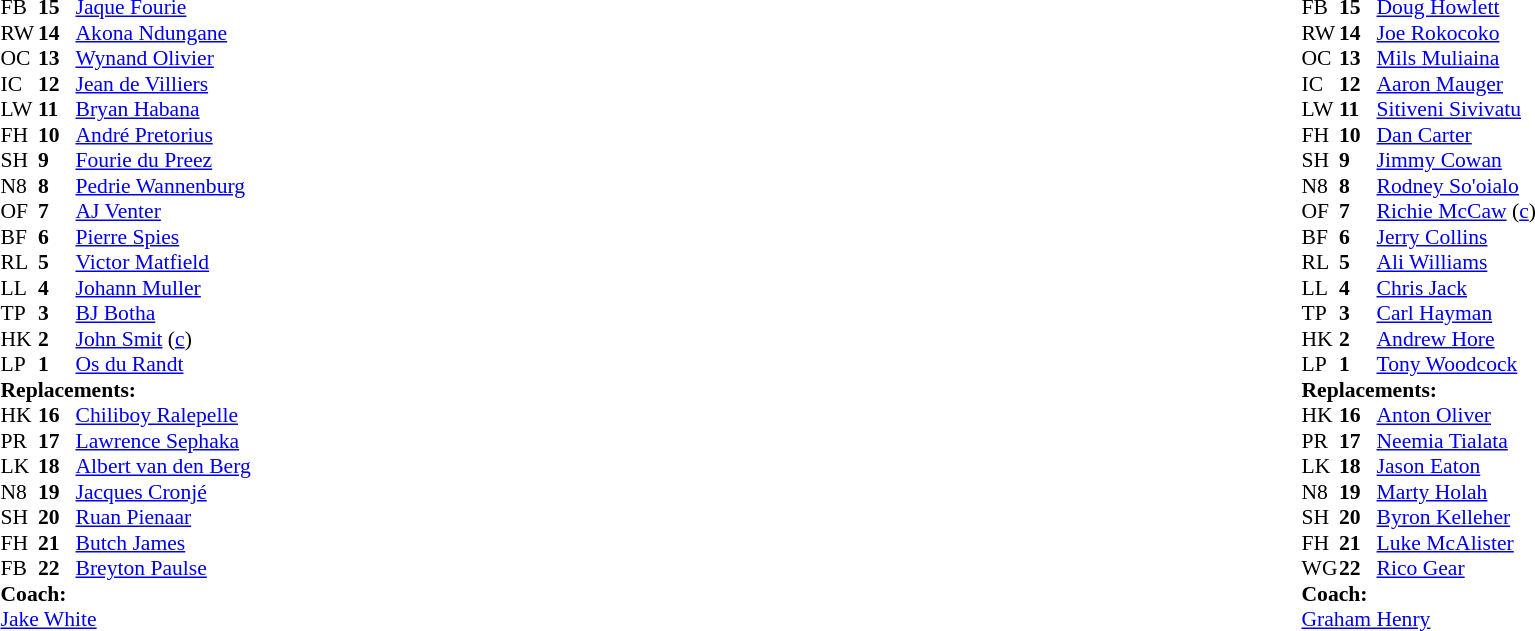<table style="width:100%">
<tr>
<td style="vertical-align:top;width:50%"><br><table style="font-size:90%" cellspacing="0" cellpadding="0">
<tr>
<th width="25"></th>
<th width="25"></th>
</tr>
<tr>
<td>FB</td>
<td><strong>15</strong></td>
<td><a href='#'>Jaque Fourie</a></td>
</tr>
<tr>
<td>RW</td>
<td><strong>14</strong></td>
<td><a href='#'>Akona Ndungane</a></td>
<td></td>
<td></td>
</tr>
<tr>
<td>OC</td>
<td><strong>13</strong></td>
<td><a href='#'>Wynand Olivier</a></td>
</tr>
<tr>
<td>IC</td>
<td><strong>12</strong></td>
<td><a href='#'>Jean de Villiers</a></td>
</tr>
<tr>
<td>LW</td>
<td><strong>11</strong></td>
<td><a href='#'>Bryan Habana</a></td>
</tr>
<tr>
<td>FH</td>
<td><strong>10</strong></td>
<td><a href='#'>André Pretorius</a></td>
</tr>
<tr>
<td>SH</td>
<td><strong>9</strong></td>
<td><a href='#'>Fourie du Preez</a></td>
<td></td>
<td></td>
</tr>
<tr>
<td>N8</td>
<td><strong>8</strong></td>
<td><a href='#'>Pedrie Wannenburg</a></td>
</tr>
<tr>
<td>OF</td>
<td><strong>7</strong></td>
<td><a href='#'>AJ Venter</a></td>
</tr>
<tr>
<td>BF</td>
<td><strong>6</strong></td>
<td><a href='#'>Pierre Spies</a></td>
</tr>
<tr>
<td>RL</td>
<td><strong>5</strong></td>
<td><a href='#'>Victor Matfield</a></td>
</tr>
<tr>
<td>LL</td>
<td><strong>4</strong></td>
<td><a href='#'>Johann Muller</a></td>
</tr>
<tr>
<td>TP</td>
<td><strong>3</strong></td>
<td><a href='#'>BJ Botha</a></td>
</tr>
<tr>
<td>HK</td>
<td><strong>2</strong></td>
<td><a href='#'>John Smit</a> (<a href='#'>c</a>)</td>
</tr>
<tr>
<td>LP</td>
<td><strong>1</strong></td>
<td><a href='#'>Os du Randt</a></td>
<td></td>
<td></td>
<td></td>
<td></td>
</tr>
<tr>
<td colspan="4"><strong>Replacements:</strong></td>
</tr>
<tr>
<td>HK</td>
<td><strong>16</strong></td>
<td><a href='#'>Chiliboy Ralepelle</a></td>
</tr>
<tr>
<td>PR</td>
<td><strong>17</strong></td>
<td><a href='#'>Lawrence Sephaka</a></td>
<td></td>
<td></td>
<td></td>
<td></td>
</tr>
<tr>
<td>LK</td>
<td><strong>18</strong></td>
<td><a href='#'>Albert van den Berg</a></td>
</tr>
<tr>
<td>N8</td>
<td><strong>19</strong></td>
<td><a href='#'>Jacques Cronjé</a></td>
</tr>
<tr>
<td>SH</td>
<td><strong>20</strong></td>
<td><a href='#'>Ruan Pienaar</a></td>
<td></td>
<td></td>
</tr>
<tr>
<td>FH</td>
<td><strong>21</strong></td>
<td><a href='#'>Butch James</a></td>
</tr>
<tr>
<td>FB</td>
<td><strong>22</strong></td>
<td><a href='#'>Breyton Paulse</a></td>
<td></td>
<td></td>
</tr>
<tr>
<td colspan="4"><strong>Coach:</strong></td>
</tr>
<tr>
<td colspan="4"><a href='#'>Jake White</a></td>
</tr>
</table>
</td>
<td style="vertical-align:top"></td>
<td style="vertical-align:top;width:50%"><br><table cellspacing="0" cellpadding="0" style="font-size:90%;margin:auto">
<tr>
<th width="25"></th>
<th width="25"></th>
</tr>
<tr>
<td>FB</td>
<td><strong>15</strong></td>
<td><a href='#'>Doug Howlett</a></td>
</tr>
<tr>
<td>RW</td>
<td><strong>14</strong></td>
<td><a href='#'>Joe Rokocoko</a></td>
</tr>
<tr>
<td>OC</td>
<td><strong>13</strong></td>
<td><a href='#'>Mils Muliaina</a></td>
</tr>
<tr>
<td>IC</td>
<td><strong>12</strong></td>
<td><a href='#'>Aaron Mauger</a></td>
</tr>
<tr>
<td>LW</td>
<td><strong>11</strong></td>
<td><a href='#'>Sitiveni Sivivatu</a></td>
<td></td>
<td></td>
</tr>
<tr>
<td>FH</td>
<td><strong>10</strong></td>
<td><a href='#'>Dan Carter</a></td>
</tr>
<tr>
<td>SH</td>
<td><strong>9</strong></td>
<td><a href='#'>Jimmy Cowan</a></td>
<td></td>
<td></td>
</tr>
<tr>
<td>N8</td>
<td><strong>8</strong></td>
<td><a href='#'>Rodney So'oialo</a></td>
</tr>
<tr>
<td>OF</td>
<td><strong>7</strong></td>
<td><a href='#'>Richie McCaw</a> (<a href='#'>c</a>)</td>
<td></td>
<td></td>
<td></td>
</tr>
<tr>
<td>BF</td>
<td><strong>6</strong></td>
<td><a href='#'>Jerry Collins</a></td>
</tr>
<tr>
<td>RL</td>
<td><strong>5</strong></td>
<td><a href='#'>Ali Williams</a></td>
</tr>
<tr>
<td>LL</td>
<td><strong>4</strong></td>
<td><a href='#'>Chris Jack</a></td>
<td></td>
<td></td>
</tr>
<tr>
<td>TP</td>
<td><strong>3</strong></td>
<td><a href='#'>Carl Hayman</a></td>
</tr>
<tr>
<td>HK</td>
<td><strong>2</strong></td>
<td><a href='#'>Andrew Hore</a></td>
<td></td>
<td></td>
</tr>
<tr>
<td>LP</td>
<td><strong>1</strong></td>
<td><a href='#'>Tony Woodcock</a></td>
<td></td>
<td></td>
</tr>
<tr>
<td colspan="4"><strong>Replacements:</strong></td>
</tr>
<tr>
<td>HK</td>
<td><strong>16</strong></td>
<td><a href='#'>Anton Oliver</a></td>
<td></td>
<td></td>
</tr>
<tr>
<td>PR</td>
<td><strong>17</strong></td>
<td><a href='#'>Neemia Tialata</a></td>
<td></td>
<td></td>
</tr>
<tr>
<td>LK</td>
<td><strong>18</strong></td>
<td><a href='#'>Jason Eaton</a></td>
<td></td>
<td></td>
</tr>
<tr>
<td>N8</td>
<td><strong>19</strong></td>
<td><a href='#'>Marty Holah</a></td>
<td></td>
<td></td>
<td></td>
</tr>
<tr>
<td>SH</td>
<td><strong>20</strong></td>
<td><a href='#'>Byron Kelleher</a></td>
<td></td>
<td></td>
</tr>
<tr>
<td>FH</td>
<td><strong>21</strong></td>
<td><a href='#'>Luke McAlister</a></td>
</tr>
<tr>
<td>WG</td>
<td><strong>22</strong></td>
<td><a href='#'>Rico Gear</a></td>
<td></td>
<td></td>
</tr>
<tr>
<td colspan="4"><strong>Coach:</strong></td>
</tr>
<tr>
<td colspan="4"><a href='#'>Graham Henry</a></td>
</tr>
</table>
</td>
</tr>
</table>
